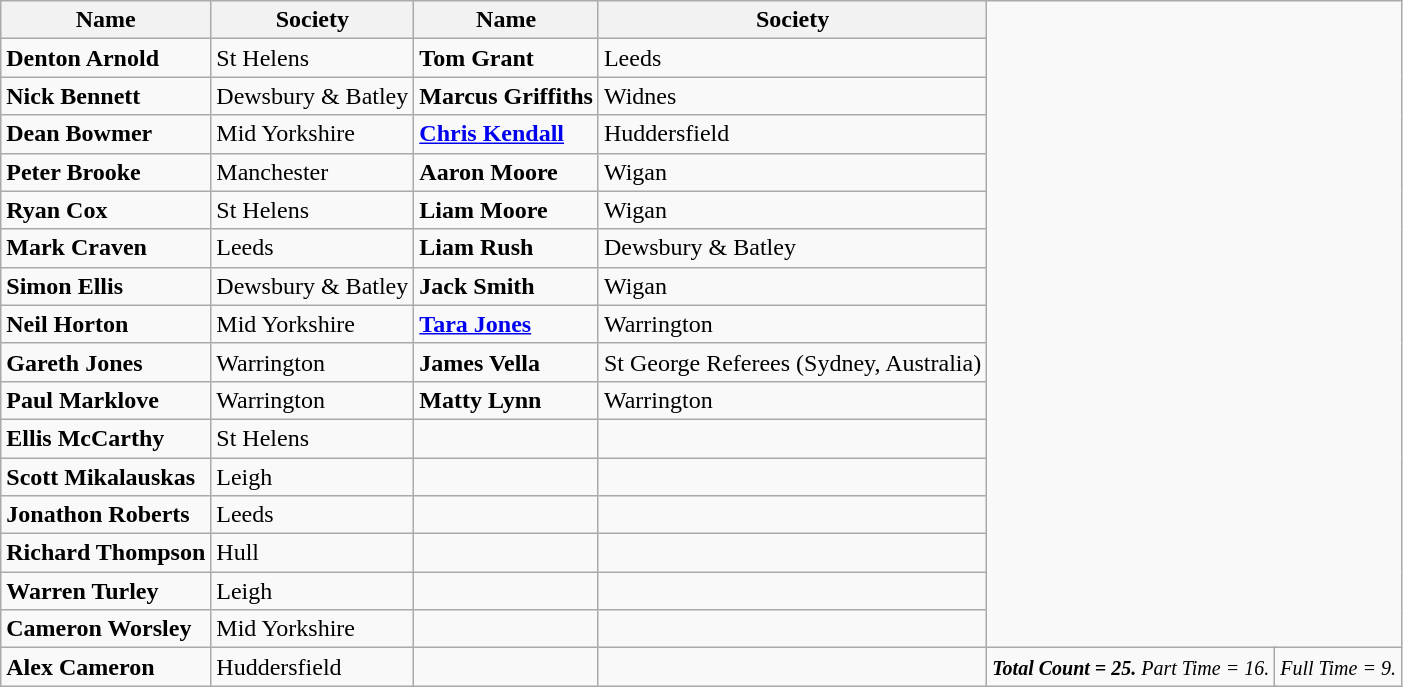<table class="wikitable">
<tr>
<th>Name</th>
<th>Society</th>
<th>Name</th>
<th>Society</th>
</tr>
<tr>
<td><strong>Denton Arnold</strong></td>
<td>St Helens</td>
<td><strong>Tom Grant</strong></td>
<td>Leeds</td>
</tr>
<tr>
<td><strong>Nick Bennett</strong></td>
<td>Dewsbury & Batley</td>
<td><strong>Marcus Griffiths</strong></td>
<td>Widnes</td>
</tr>
<tr>
<td><strong>Dean Bowmer</strong></td>
<td>Mid Yorkshire</td>
<td><strong><a href='#'>Chris Kendall</a></strong></td>
<td>Huddersfield</td>
</tr>
<tr>
<td><strong>Peter Brooke</strong></td>
<td>Manchester</td>
<td><strong>Aaron Moore</strong></td>
<td>Wigan</td>
</tr>
<tr>
<td><strong>Ryan Cox</strong></td>
<td>St Helens</td>
<td><strong>Liam Moore</strong></td>
<td>Wigan</td>
</tr>
<tr>
<td><strong>Mark Craven</strong></td>
<td>Leeds</td>
<td><strong>Liam Rush</strong></td>
<td>Dewsbury & Batley</td>
</tr>
<tr>
<td><strong>Simon Ellis</strong></td>
<td>Dewsbury & Batley</td>
<td><strong>Jack Smith</strong></td>
<td>Wigan</td>
</tr>
<tr>
<td><strong>Neil Horton</strong></td>
<td>Mid Yorkshire</td>
<td><strong><a href='#'>Tara Jones</a></strong></td>
<td>Warrington</td>
</tr>
<tr>
<td><strong>Gareth Jones</strong></td>
<td>Warrington</td>
<td><strong>James Vella</strong></td>
<td>St George Referees (Sydney, Australia)</td>
</tr>
<tr>
<td><strong>Paul Marklove</strong></td>
<td>Warrington</td>
<td><strong>Matty Lynn</strong></td>
<td>Warrington</td>
</tr>
<tr>
<td><strong>Ellis McCarthy</strong></td>
<td>St Helens</td>
<td></td>
<td></td>
</tr>
<tr>
<td><strong>Scott Mikalauskas</strong></td>
<td>Leigh</td>
<td></td>
<td></td>
</tr>
<tr>
<td><strong>Jonathon Roberts</strong></td>
<td>Leeds</td>
<td></td>
<td></td>
</tr>
<tr>
<td><strong>Richard Thompson</strong></td>
<td>Hull</td>
<td></td>
<td></td>
</tr>
<tr>
<td><strong>Warren Turley</strong></td>
<td>Leigh</td>
<td></td>
<td></td>
</tr>
<tr>
<td><strong>Cameron Worsley</strong></td>
<td>Mid Yorkshire</td>
<td></td>
<td></td>
</tr>
<tr>
<td><strong>Alex Cameron</strong></td>
<td>Huddersfield</td>
<td></td>
<td></td>
<td colspan="2"><em><small><strong>Total Count = 25.</strong> Part Time = 16.</small></em></td>
<td colspan="2"><em><small>Full Time = 9.</small></em></td>
</tr>
</table>
